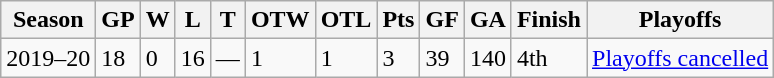<table class="wikitable">
<tr>
<th>Season</th>
<th>GP</th>
<th>W</th>
<th>L</th>
<th>T</th>
<th>OTW</th>
<th>OTL</th>
<th>Pts</th>
<th>GF</th>
<th>GA</th>
<th>Finish</th>
<th>Playoffs</th>
</tr>
<tr>
<td>2019–20</td>
<td>18</td>
<td>0</td>
<td>16</td>
<td>—</td>
<td>1</td>
<td>1</td>
<td>3</td>
<td>39</td>
<td>140</td>
<td>4th</td>
<td><a href='#'>Playoffs cancelled</a></td>
</tr>
</table>
